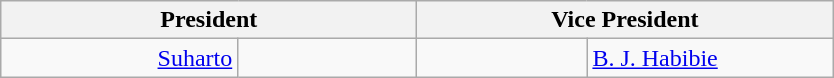<table class="wikitable">
<tr>
<th colspan="2" width=270>President</th>
<th colspan="2" width=270>Vice President</th>
</tr>
<tr>
<td align="right"><a href='#'>Suharto</a></td>
<td align="center" width=112></td>
<td align="center" width=106></td>
<td align="left"><a href='#'>B. J. Habibie</a></td>
</tr>
</table>
